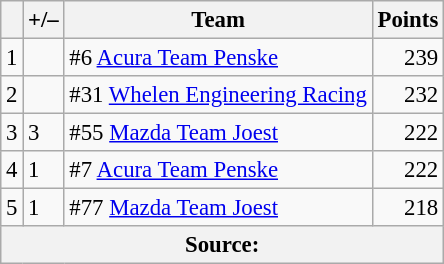<table class="wikitable" style="font-size: 95%;">
<tr>
<th scope="col"></th>
<th scope="col">+/–</th>
<th scope="col">Team</th>
<th scope="col">Points</th>
</tr>
<tr>
<td align=center>1</td>
<td align="left"></td>
<td> #6 <a href='#'>Acura Team Penske</a></td>
<td align=right>239</td>
</tr>
<tr>
<td align=center>2</td>
<td align="left"></td>
<td> #31 <a href='#'>Whelen Engineering Racing</a></td>
<td align=right>232</td>
</tr>
<tr>
<td align=center>3</td>
<td align="left"> 3</td>
<td> #55 <a href='#'>Mazda Team Joest</a></td>
<td align=right>222</td>
</tr>
<tr>
<td align=center>4</td>
<td align="left"> 1</td>
<td> #7 <a href='#'>Acura Team Penske</a></td>
<td align=right>222</td>
</tr>
<tr>
<td align=center>5</td>
<td align="left"> 1</td>
<td> #77 <a href='#'>Mazda Team Joest</a></td>
<td align=right>218</td>
</tr>
<tr>
<th colspan=5>Source:</th>
</tr>
</table>
